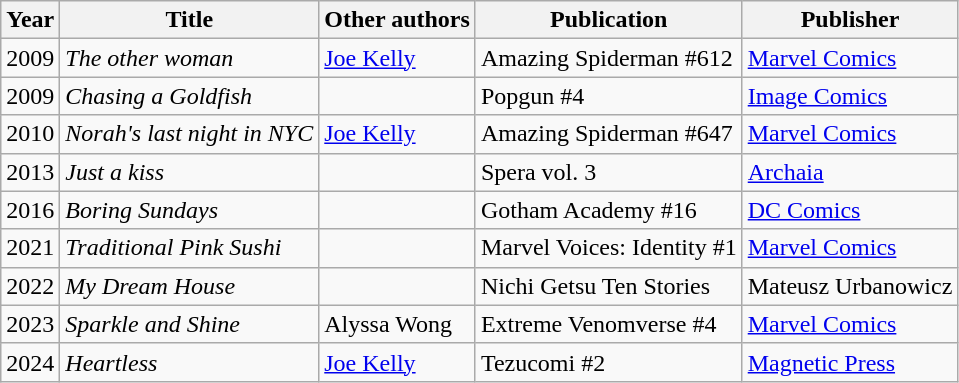<table class="wikitable">
<tr>
<th>Year</th>
<th>Title</th>
<th>Other authors</th>
<th>Publication</th>
<th>Publisher</th>
</tr>
<tr>
<td>2009</td>
<td><em>The other woman</em></td>
<td><a href='#'>Joe Kelly</a></td>
<td>Amazing Spiderman #612</td>
<td><a href='#'>Marvel Comics</a></td>
</tr>
<tr>
<td>2009</td>
<td><em>Chasing a Goldfish</em></td>
<td></td>
<td>Popgun #4</td>
<td><a href='#'>Image Comics</a></td>
</tr>
<tr>
<td>2010</td>
<td><em>Norah's last night in NYC</em></td>
<td><a href='#'>Joe Kelly</a></td>
<td>Amazing Spiderman #647</td>
<td><a href='#'>Marvel Comics</a></td>
</tr>
<tr>
<td>2013</td>
<td><em>Just a kiss</em></td>
<td></td>
<td>Spera vol. 3</td>
<td><a href='#'>Archaia</a></td>
</tr>
<tr>
<td>2016</td>
<td><em>Boring Sundays</em></td>
<td></td>
<td>Gotham Academy #16</td>
<td><a href='#'>DC Comics</a></td>
</tr>
<tr>
<td>2021</td>
<td><em>Traditional Pink Sushi</em></td>
<td></td>
<td>Marvel Voices: Identity #1</td>
<td><a href='#'>Marvel Comics</a></td>
</tr>
<tr>
<td>2022</td>
<td><em>My Dream House</em></td>
<td></td>
<td>Nichi Getsu Ten Stories</td>
<td>Mateusz Urbanowicz</td>
</tr>
<tr>
<td>2023</td>
<td><em>Sparkle and Shine</em></td>
<td>Alyssa Wong</td>
<td>Extreme Venomverse #4</td>
<td><a href='#'>Marvel Comics</a></td>
</tr>
<tr>
<td>2024</td>
<td><em>Heartless</em></td>
<td><a href='#'>Joe Kelly</a></td>
<td>Tezucomi #2</td>
<td><a href='#'>Magnetic Press</a></td>
</tr>
</table>
